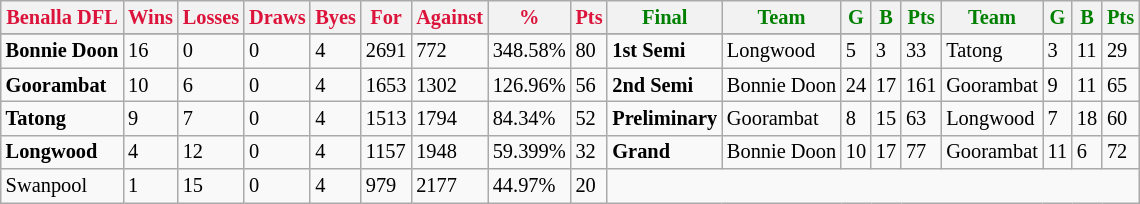<table style="font-size: 85%; text-align: left;" class="wikitable">
<tr>
<th style="color:crimson">Benalla DFL</th>
<th style="color:crimson">Wins</th>
<th style="color:crimson">Losses</th>
<th style="color:crimson">Draws</th>
<th style="color:crimson">Byes</th>
<th style="color:crimson">For</th>
<th style="color:crimson">Against</th>
<th style="color:crimson">%</th>
<th style="color:crimson">Pts</th>
<th style="color:green">Final</th>
<th style="color:green">Team</th>
<th style="color:green">G</th>
<th style="color:green">B</th>
<th style="color:green">Pts</th>
<th style="color:green">Team</th>
<th style="color:green">G</th>
<th style="color:green">B</th>
<th style="color:green">Pts</th>
</tr>
<tr>
</tr>
<tr>
</tr>
<tr>
<td><strong>Bonnie Doon</strong></td>
<td>16</td>
<td>0</td>
<td>0</td>
<td>4</td>
<td>2691</td>
<td>772</td>
<td>348.58%</td>
<td>80</td>
<td><strong>1st Semi</strong></td>
<td>Longwood</td>
<td>5</td>
<td>3</td>
<td>33</td>
<td>Tatong</td>
<td>3</td>
<td>11</td>
<td>29</td>
</tr>
<tr>
<td><strong>Goorambat</strong></td>
<td>10</td>
<td>6</td>
<td>0</td>
<td>4</td>
<td>1653</td>
<td>1302</td>
<td>126.96%</td>
<td>56</td>
<td><strong>2nd Semi</strong></td>
<td>Bonnie Doon</td>
<td>24</td>
<td>17</td>
<td>161</td>
<td>Goorambat</td>
<td>9</td>
<td>11</td>
<td>65</td>
</tr>
<tr>
<td><strong>Tatong</strong></td>
<td>9</td>
<td>7</td>
<td>0</td>
<td>4</td>
<td>1513</td>
<td>1794</td>
<td>84.34%</td>
<td>52</td>
<td><strong>Preliminary</strong></td>
<td>Goorambat</td>
<td>8</td>
<td>15</td>
<td>63</td>
<td>Longwood</td>
<td>7</td>
<td>18</td>
<td>60</td>
</tr>
<tr>
<td><strong>Longwood</strong></td>
<td>4</td>
<td>12</td>
<td>0</td>
<td>4</td>
<td>1157</td>
<td>1948</td>
<td>59.399%</td>
<td>32</td>
<td><strong>Grand</strong></td>
<td>Bonnie Doon</td>
<td>10</td>
<td>17</td>
<td>77</td>
<td>Goorambat</td>
<td>11</td>
<td>6</td>
<td>72</td>
</tr>
<tr>
<td>Swanpool</td>
<td>1</td>
<td>15</td>
<td>0</td>
<td>4</td>
<td>979</td>
<td>2177</td>
<td>44.97%</td>
<td>20</td>
</tr>
</table>
